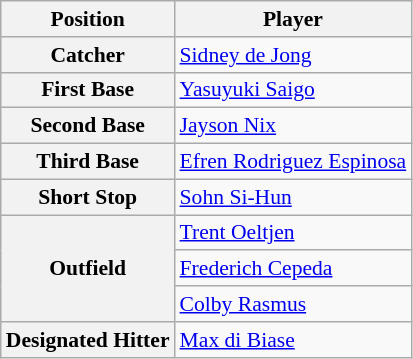<table class="wikitable" style="font-size:90%;">
<tr>
<th>Position</th>
<th>Player</th>
</tr>
<tr>
<th>Catcher</th>
<td> <a href='#'>Sidney de Jong</a></td>
</tr>
<tr>
<th>First Base</th>
<td> <a href='#'>Yasuyuki Saigo</a></td>
</tr>
<tr>
<th>Second Base</th>
<td> <a href='#'>Jayson Nix</a></td>
</tr>
<tr>
<th>Third Base</th>
<td> <a href='#'>Efren Rodriguez Espinosa</a></td>
</tr>
<tr>
<th>Short Stop</th>
<td> <a href='#'>Sohn Si-Hun</a></td>
</tr>
<tr>
<th rowspan=3>Outfield</th>
<td> <a href='#'>Trent Oeltjen</a></td>
</tr>
<tr>
<td> <a href='#'>Frederich Cepeda</a></td>
</tr>
<tr>
<td> <a href='#'>Colby Rasmus</a></td>
</tr>
<tr>
<th>Designated Hitter</th>
<td> <a href='#'>Max di Biase</a></td>
</tr>
</table>
